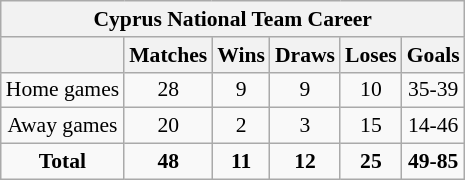<table class="wikitable" style="font-size:90%; text-align: center;">
<tr>
<th colspan="6">Cyprus National Team Career</th>
</tr>
<tr>
<th></th>
<th>Matches</th>
<th>Wins</th>
<th>Draws</th>
<th>Loses</th>
<th>Goals</th>
</tr>
<tr>
<td>Home games</td>
<td>28</td>
<td>9</td>
<td>9</td>
<td>10</td>
<td>35-39</td>
</tr>
<tr>
<td>Away games</td>
<td>20</td>
<td>2</td>
<td>3</td>
<td>15</td>
<td>14-46</td>
</tr>
<tr>
<td><strong>Total</strong></td>
<td><strong>48</strong></td>
<td><strong>11</strong></td>
<td><strong>12</strong></td>
<td><strong>25</strong></td>
<td><strong>49-85</strong></td>
</tr>
</table>
